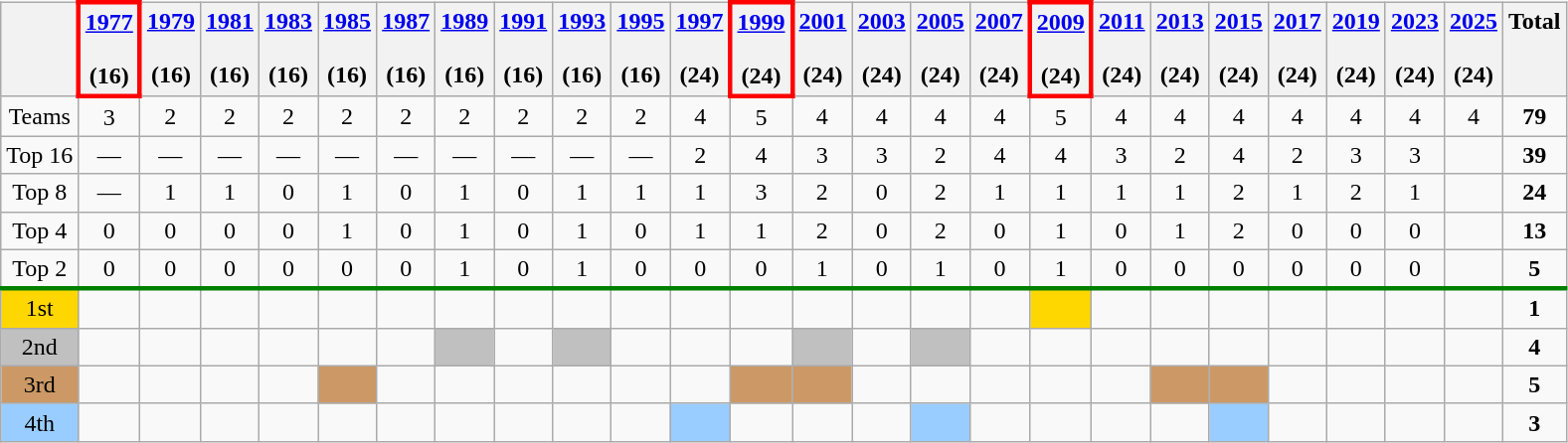<table class="wikitable" style="text-align: center">
<tr valign=top>
<th></th>
<th style="border:3px solid red"><a href='#'>1977</a><br><br>(16)</th>
<th><a href='#'>1979</a><br><br>(16)</th>
<th><a href='#'>1981</a><br><br>(16)</th>
<th><a href='#'>1983</a><br><br>(16)</th>
<th><a href='#'>1985</a><br><br>(16)</th>
<th><a href='#'>1987</a><br><br>(16)</th>
<th><a href='#'>1989</a><br><br>(16)</th>
<th><a href='#'>1991</a><br><br>(16)</th>
<th><a href='#'>1993</a><br><br>(16)</th>
<th><a href='#'>1995</a><br><br>(16)</th>
<th><a href='#'>1997</a><br><br>(24)</th>
<th style="border:3px solid red"><a href='#'>1999</a><br><br>(24)</th>
<th><a href='#'>2001</a><br><br>(24)</th>
<th><a href='#'>2003</a><br><br>(24)</th>
<th><a href='#'>2005</a><br><br>(24)</th>
<th><a href='#'>2007</a><br><br>(24)</th>
<th style="border:3px solid red"><a href='#'>2009</a><br><br>(24)</th>
<th><a href='#'>2011</a><br><br>(24)</th>
<th><a href='#'>2013</a><br><br>(24)</th>
<th><a href='#'>2015</a><br><br>(24)</th>
<th><a href='#'>2017</a><br><br>(24)</th>
<th><a href='#'>2019</a><br><br>(24)</th>
<th><a href='#'>2023</a><br><br>(24)</th>
<th><a href='#'>2025</a><br><br>(24)</th>
<th>Total</th>
</tr>
<tr>
<td>Teams</td>
<td>3</td>
<td>2</td>
<td>2</td>
<td>2</td>
<td>2</td>
<td>2</td>
<td>2</td>
<td>2</td>
<td>2</td>
<td>2</td>
<td>4</td>
<td>5</td>
<td>4</td>
<td>4</td>
<td>4</td>
<td>4</td>
<td>5</td>
<td>4</td>
<td>4</td>
<td>4</td>
<td>4</td>
<td>4</td>
<td>4</td>
<td>4</td>
<td><strong>79</strong></td>
</tr>
<tr>
<td>Top 16</td>
<td>—</td>
<td>—</td>
<td>—</td>
<td>—</td>
<td>—</td>
<td>—</td>
<td>—</td>
<td>—</td>
<td>—</td>
<td>—</td>
<td>2</td>
<td>4</td>
<td>3</td>
<td>3</td>
<td>2</td>
<td>4</td>
<td>4</td>
<td>3</td>
<td>2</td>
<td>4</td>
<td>2</td>
<td>3</td>
<td>3</td>
<td></td>
<td><strong>39</strong></td>
</tr>
<tr>
<td>Top 8</td>
<td>—</td>
<td>1</td>
<td>1</td>
<td>0</td>
<td>1</td>
<td>0</td>
<td>1</td>
<td>0</td>
<td>1</td>
<td>1</td>
<td>1</td>
<td>3</td>
<td>2</td>
<td>0</td>
<td>2</td>
<td>1</td>
<td>1</td>
<td>1</td>
<td>1</td>
<td>2</td>
<td>1</td>
<td>2</td>
<td>1</td>
<td></td>
<td><strong>24</strong></td>
</tr>
<tr>
<td>Top 4</td>
<td>0</td>
<td>0</td>
<td>0</td>
<td>0</td>
<td>1</td>
<td>0</td>
<td>1</td>
<td>0</td>
<td>1</td>
<td>0</td>
<td>1</td>
<td>1</td>
<td>2</td>
<td>0</td>
<td>2</td>
<td>0</td>
<td>1</td>
<td>0</td>
<td>1</td>
<td>2</td>
<td>0</td>
<td>0</td>
<td>0</td>
<td></td>
<td><strong>13</strong></td>
</tr>
<tr>
<td>Top 2</td>
<td>0</td>
<td>0</td>
<td>0</td>
<td>0</td>
<td>0</td>
<td>0</td>
<td>1</td>
<td>0</td>
<td>1</td>
<td>0</td>
<td>0</td>
<td>0</td>
<td>1</td>
<td>0</td>
<td>1</td>
<td>0</td>
<td>1</td>
<td>0</td>
<td>0</td>
<td>0</td>
<td>0</td>
<td>0</td>
<td>0</td>
<td></td>
<td><strong>5</strong></td>
</tr>
<tr style="border-top:3px solid green;">
<td bgcolor=gold>1st</td>
<td></td>
<td></td>
<td></td>
<td></td>
<td></td>
<td></td>
<td></td>
<td></td>
<td></td>
<td></td>
<td></td>
<td></td>
<td></td>
<td></td>
<td></td>
<td></td>
<td bgcolor=gold></td>
<td></td>
<td></td>
<td></td>
<td></td>
<td></td>
<td></td>
<td></td>
<td><strong>1</strong></td>
</tr>
<tr>
<td bgcolor=silver>2nd</td>
<td></td>
<td></td>
<td></td>
<td></td>
<td></td>
<td></td>
<td bgcolor=silver></td>
<td></td>
<td bgcolor=silver></td>
<td></td>
<td></td>
<td></td>
<td bgcolor=silver></td>
<td></td>
<td bgcolor=silver></td>
<td></td>
<td></td>
<td></td>
<td></td>
<td></td>
<td></td>
<td></td>
<td></td>
<td></td>
<td><strong>4</strong></td>
</tr>
<tr>
<td bgcolor=#cc9966>3rd</td>
<td></td>
<td></td>
<td></td>
<td></td>
<td bgcolor=#cc9966></td>
<td></td>
<td></td>
<td></td>
<td></td>
<td></td>
<td></td>
<td bgcolor=#cc9966></td>
<td bgcolor=#cc9966></td>
<td></td>
<td></td>
<td></td>
<td></td>
<td></td>
<td bgcolor=#cc9966></td>
<td bgcolor=#cc9966></td>
<td></td>
<td></td>
<td></td>
<td></td>
<td><strong>5</strong></td>
</tr>
<tr>
<td bgcolor=#9acdff>4th</td>
<td></td>
<td></td>
<td></td>
<td></td>
<td></td>
<td></td>
<td></td>
<td></td>
<td></td>
<td></td>
<td bgcolor=#9acdff></td>
<td></td>
<td></td>
<td></td>
<td bgcolor=#9acdff></td>
<td></td>
<td></td>
<td></td>
<td></td>
<td bgcolor=#9acdff></td>
<td></td>
<td></td>
<td></td>
<td></td>
<td><strong>3</strong></td>
</tr>
</table>
